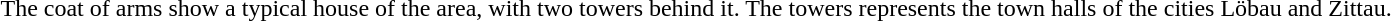<table>
<tr valign=top>
<td></td>
<td>The coat of arms show a typical house of the area, with two towers behind it. The towers represents the town halls of the cities Löbau and Zittau.</td>
</tr>
</table>
